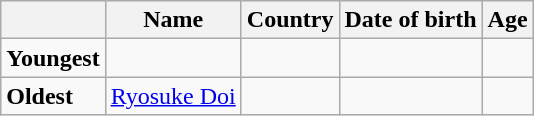<table class="wikitable">
<tr>
<th></th>
<th><strong>Name</strong></th>
<th><strong>Country</strong></th>
<th><strong>Date of birth</strong></th>
<th><strong>Age</strong></th>
</tr>
<tr>
<td><strong>Youngest</strong></td>
<td></td>
<td></td>
<td></td>
<td></td>
</tr>
<tr>
<td><strong>Oldest</strong></td>
<td><a href='#'>Ryosuke Doi</a></td>
<td></td>
<td></td>
<td></td>
</tr>
</table>
